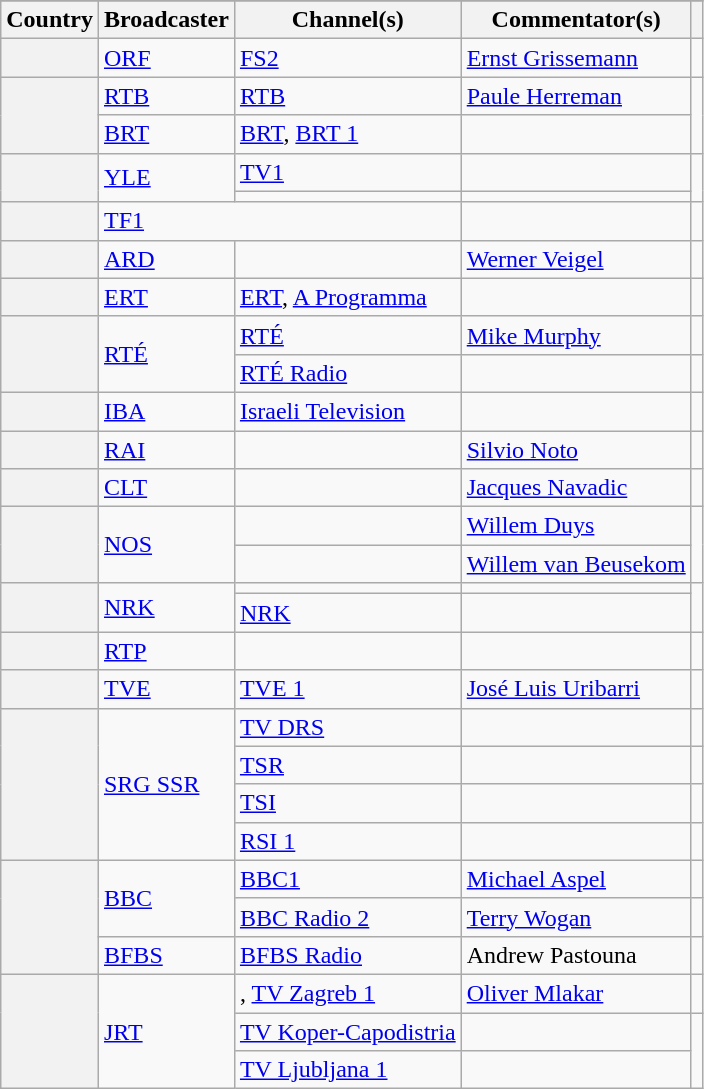<table class="wikitable plainrowheaders">
<tr>
</tr>
<tr>
<th scope="col">Country</th>
<th scope="col">Broadcaster</th>
<th scope="col">Channel(s)</th>
<th scope="col">Commentator(s)</th>
<th scope="col"></th>
</tr>
<tr>
<th scope="row"></th>
<td><a href='#'>ORF</a></td>
<td><a href='#'>FS2</a></td>
<td><a href='#'>Ernst Grissemann</a></td>
<td style="text-align:center"></td>
</tr>
<tr>
<th scope="row" rowspan="2"></th>
<td><a href='#'>RTB</a></td>
<td><a href='#'>RTB</a></td>
<td><a href='#'>Paule Herreman</a></td>
<td style="text-align:center" rowspan="2"></td>
</tr>
<tr>
<td><a href='#'>BRT</a></td>
<td><a href='#'>BRT</a>, <a href='#'>BRT 1</a></td>
<td></td>
</tr>
<tr>
<th scope="rowgroup" rowspan="2"></th>
<td rowspan="2"><a href='#'>YLE</a></td>
<td><a href='#'>TV1</a></td>
<td></td>
<td style="text-align:center" rowspan="2"></td>
</tr>
<tr>
<td></td>
<td></td>
</tr>
<tr>
<th scope="row"></th>
<td colspan="2"><a href='#'>TF1</a></td>
<td></td>
<td style="text-align:center"></td>
</tr>
<tr>
<th scope="row"></th>
<td><a href='#'>ARD</a></td>
<td></td>
<td><a href='#'>Werner Veigel</a></td>
<td style="text-align:center"></td>
</tr>
<tr>
<th scope="row"></th>
<td><a href='#'>ERT</a></td>
<td><a href='#'>ERT</a>, <a href='#'>A Programma</a></td>
<td></td>
<td style="text-align:center"></td>
</tr>
<tr>
<th scope="rowgroup" rowspan="2"></th>
<td rowspan="2"><a href='#'>RTÉ</a></td>
<td><a href='#'>RTÉ</a></td>
<td><a href='#'>Mike Murphy</a></td>
<td style="text-align:center"></td>
</tr>
<tr>
<td><a href='#'>RTÉ Radio</a></td>
<td></td>
<td style="text-align:center"></td>
</tr>
<tr>
<th scope="row"></th>
<td><a href='#'>IBA</a></td>
<td><a href='#'>Israeli Television</a></td>
<td></td>
<td style="text-align:center"></td>
</tr>
<tr>
<th scope="row"></th>
<td><a href='#'>RAI</a></td>
<td></td>
<td><a href='#'>Silvio Noto</a></td>
<td style="text-align:center"></td>
</tr>
<tr>
<th scope="row"></th>
<td><a href='#'>CLT</a></td>
<td></td>
<td><a href='#'>Jacques Navadic</a></td>
<td style="text-align:center"></td>
</tr>
<tr>
<th scope="rowgroup" rowspan="2"></th>
<td rowspan="2"><a href='#'>NOS</a></td>
<td></td>
<td><a href='#'>Willem Duys</a></td>
<td style="text-align:center" rowspan="2"></td>
</tr>
<tr>
<td></td>
<td><a href='#'>Willem van Beusekom</a></td>
</tr>
<tr>
<th scope="row" rowspan="2"></th>
<td rowspan="2"><a href='#'>NRK</a></td>
<td></td>
<td></td>
<td style="text-align:center" rowspan="2"></td>
</tr>
<tr>
<td><a href='#'>NRK</a></td>
<td></td>
</tr>
<tr>
<th scope="row"></th>
<td><a href='#'>RTP</a></td>
<td></td>
<td></td>
<td style="text-align:center"></td>
</tr>
<tr>
<th scope="row"></th>
<td><a href='#'>TVE</a></td>
<td><a href='#'>TVE 1</a></td>
<td><a href='#'>José Luis Uribarri</a></td>
<td style="text-align:center"></td>
</tr>
<tr>
<th scope="rowgroup" rowspan="4"></th>
<td rowspan="4"><a href='#'>SRG SSR</a></td>
<td><a href='#'>TV DRS</a></td>
<td></td>
<td style="text-align:center"></td>
</tr>
<tr>
<td><a href='#'>TSR</a></td>
<td></td>
<td style="text-align:center"></td>
</tr>
<tr>
<td><a href='#'>TSI</a></td>
<td></td>
<td style="text-align:center"></td>
</tr>
<tr>
<td><a href='#'>RSI 1</a></td>
<td></td>
<td style="text-align:center"></td>
</tr>
<tr>
<th scope="rowgroup" rowspan="3"></th>
<td rowspan="2"><a href='#'>BBC</a></td>
<td><a href='#'>BBC1</a></td>
<td><a href='#'>Michael Aspel</a></td>
<td style="text-align:center"></td>
</tr>
<tr>
<td><a href='#'>BBC Radio 2</a></td>
<td><a href='#'>Terry Wogan</a></td>
<td style="text-align:center"></td>
</tr>
<tr>
<td><a href='#'>BFBS</a></td>
<td><a href='#'>BFBS Radio</a></td>
<td>Andrew Pastouna</td>
<td style="text-align:center"></td>
</tr>
<tr>
<th scope="rowgroup" rowspan="4"></th>
<td rowspan="4"><a href='#'>JRT</a></td>
<td>, <a href='#'>TV Zagreb 1</a></td>
<td><a href='#'>Oliver Mlakar</a></td>
<td style="text-align:center"></td>
</tr>
<tr>
<td><a href='#'>TV Koper-Capodistria</a></td>
<td></td>
<td style="text-align:center" rowspan="2"></td>
</tr>
<tr>
<td><a href='#'>TV Ljubljana 1</a></td>
<td></td>
</tr>
</table>
